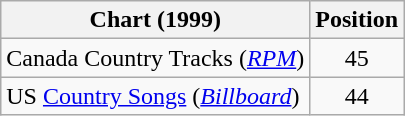<table class="wikitable sortable">
<tr>
<th scope="col">Chart (1999)</th>
<th scope="col">Position</th>
</tr>
<tr>
<td>Canada Country Tracks (<em><a href='#'>RPM</a></em>)</td>
<td align="center">45</td>
</tr>
<tr>
<td>US <a href='#'>Country Songs</a> (<em><a href='#'>Billboard</a></em>)</td>
<td align="center">44</td>
</tr>
</table>
